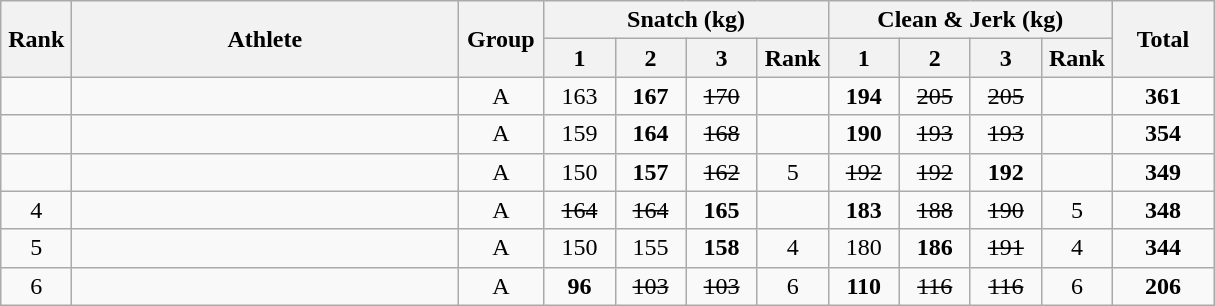<table class = "wikitable" style="text-align:center;">
<tr>
<th rowspan=2 width=40>Rank</th>
<th rowspan=2 width=250>Athlete</th>
<th rowspan=2 width=50>Group</th>
<th colspan=4>Snatch (kg)</th>
<th colspan=4>Clean & Jerk (kg)</th>
<th rowspan=2 width=60>Total</th>
</tr>
<tr>
<th width=40>1</th>
<th width=40>2</th>
<th width=40>3</th>
<th width=40>Rank</th>
<th width=40>1</th>
<th width=40>2</th>
<th width=40>3</th>
<th width=40>Rank</th>
</tr>
<tr>
<td></td>
<td align=left></td>
<td>A</td>
<td>163</td>
<td><strong>167</strong></td>
<td><s>170</s></td>
<td></td>
<td><strong>194</strong></td>
<td><s>205</s></td>
<td><s>205</s></td>
<td></td>
<td><strong>361</strong></td>
</tr>
<tr>
<td></td>
<td align=left></td>
<td>A</td>
<td>159</td>
<td><strong>164</strong></td>
<td><s>168</s></td>
<td></td>
<td><strong>190</strong></td>
<td><s>193</s></td>
<td><s>193</s></td>
<td></td>
<td><strong>354</strong></td>
</tr>
<tr>
<td></td>
<td align=left></td>
<td>A</td>
<td>150</td>
<td><strong>157</strong></td>
<td><s>162</s></td>
<td>5</td>
<td><s>192</s></td>
<td><s>192</s></td>
<td><strong>192</strong></td>
<td></td>
<td><strong>349</strong></td>
</tr>
<tr>
<td>4</td>
<td align=left></td>
<td>A</td>
<td><s>164</s></td>
<td><s>164</s></td>
<td><strong>165</strong></td>
<td></td>
<td><strong>183</strong></td>
<td><s>188</s></td>
<td><s>190</s></td>
<td>5</td>
<td><strong>348</strong></td>
</tr>
<tr>
<td>5</td>
<td align=left></td>
<td>A</td>
<td>150</td>
<td>155</td>
<td><strong>158</strong></td>
<td>4</td>
<td>180</td>
<td><strong>186</strong></td>
<td><s>191</s></td>
<td>4</td>
<td><strong>344</strong></td>
</tr>
<tr>
<td>6</td>
<td align=left></td>
<td>A</td>
<td><strong>96</strong></td>
<td><s>103</s></td>
<td><s>103</s></td>
<td>6</td>
<td><strong>110</strong></td>
<td><s>116</s></td>
<td><s>116</s></td>
<td>6</td>
<td><strong>206</strong></td>
</tr>
</table>
